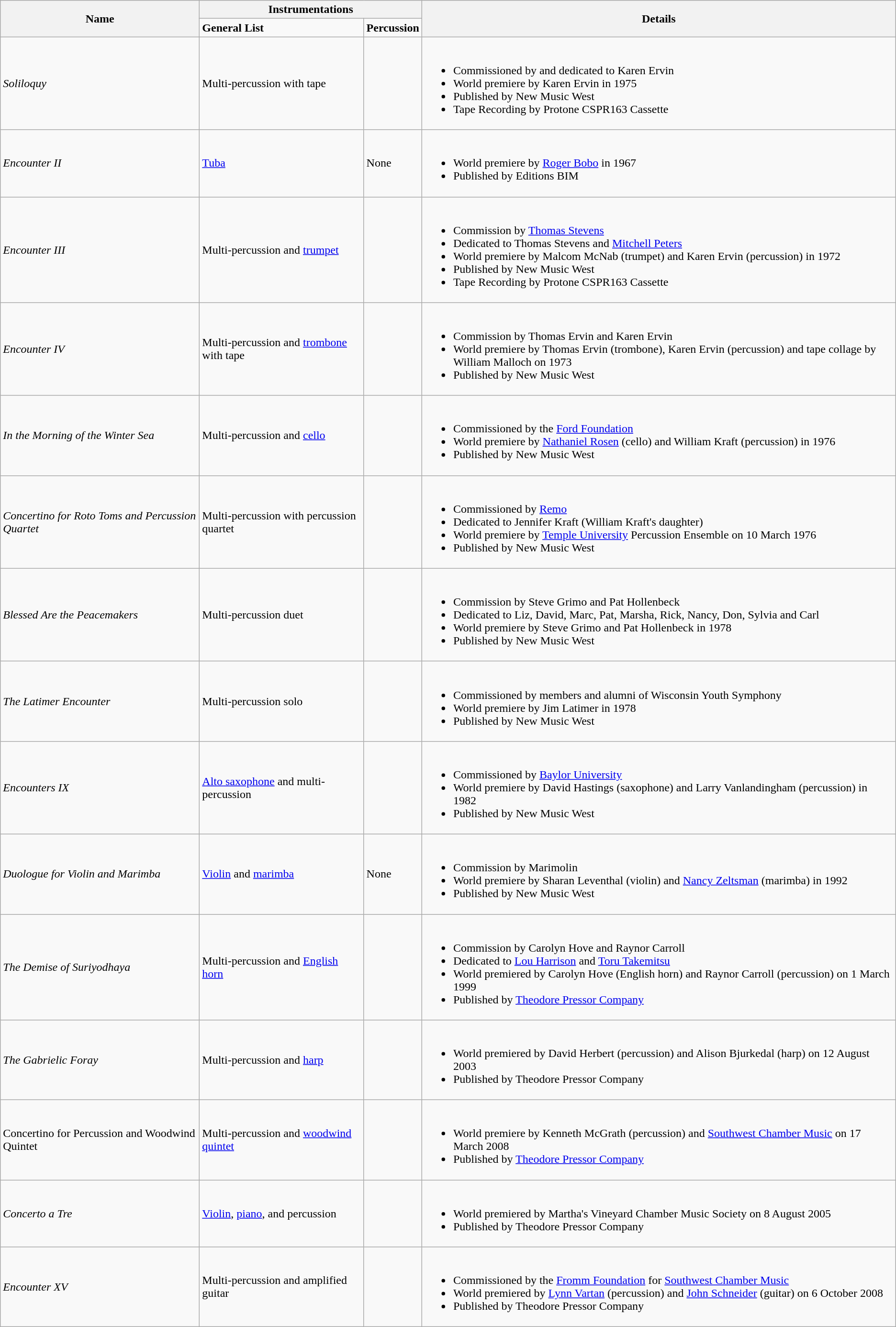<table class="wikitable">
<tr>
<th rowspan="2">Name</th>
<th colspan="2">Instrumentations</th>
<th rowspan="2">Details</th>
</tr>
<tr>
<td><strong>General List</strong></td>
<td><strong>Percussion</strong></td>
</tr>
<tr>
<td><em>Soliloquy</em></td>
<td>Multi-percussion with tape</td>
<td></td>
<td><br><ul><li>Commissioned by and dedicated to Karen Ervin</li><li>World premiere by Karen Ervin in 1975</li><li>Published by New Music West</li><li>Tape Recording by Protone CSPR163 Cassette</li></ul></td>
</tr>
<tr>
<td><em>Encounter II</em></td>
<td><a href='#'>Tuba</a></td>
<td>None</td>
<td><br><ul><li>World premiere by <a href='#'>Roger Bobo</a> in 1967</li><li>Published by Editions BIM</li></ul></td>
</tr>
<tr>
<td><em>Encounter III</em></td>
<td>Multi-percussion and <a href='#'>trumpet</a></td>
<td></td>
<td><br><ul><li>Commission by <a href='#'>Thomas Stevens</a></li><li>Dedicated to Thomas Stevens and <a href='#'>Mitchell Peters</a></li><li>World premiere by Malcom McNab (trumpet) and Karen Ervin (percussion) in 1972</li><li>Published by New Music West</li><li>Tape Recording by Protone CSPR163 Cassette</li></ul></td>
</tr>
<tr>
<td><em>Encounter IV</em></td>
<td>Multi-percussion and <a href='#'>trombone</a> with tape</td>
<td></td>
<td><br><ul><li>Commission by Thomas Ervin and Karen Ervin</li><li>World premiere by Thomas Ervin (trombone), Karen Ervin (percussion) and tape collage by William Malloch on 1973</li><li>Published by New Music West</li></ul></td>
</tr>
<tr>
<td><em>In the Morning of the Winter Sea</em></td>
<td>Multi-percussion and <a href='#'>cello</a></td>
<td></td>
<td><br><ul><li>Commissioned by the <a href='#'>Ford Foundation</a></li><li>World premiere by <a href='#'>Nathaniel Rosen</a> (cello) and William Kraft (percussion) in 1976</li><li>Published by New Music West</li></ul></td>
</tr>
<tr>
<td><em>Concertino for Roto Toms and Percussion Quartet</em></td>
<td>Multi-percussion with percussion quartet</td>
<td></td>
<td><br><ul><li>Commissioned by <a href='#'>Remo</a></li><li>Dedicated to Jennifer Kraft (William Kraft's daughter)</li><li>World premiere by <a href='#'>Temple University</a> Percussion Ensemble on 10 March 1976</li><li>Published by New Music West</li></ul></td>
</tr>
<tr>
<td><em>Blessed Are the Peacemakers</em></td>
<td>Multi-percussion duet</td>
<td></td>
<td><br><ul><li>Commission by Steve Grimo and Pat Hollenbeck</li><li>Dedicated to Liz, David, Marc, Pat, Marsha, Rick, Nancy, Don, Sylvia and Carl</li><li>World premiere by Steve Grimo and Pat Hollenbeck in 1978</li><li>Published by New Music West</li></ul></td>
</tr>
<tr>
<td><em>The Latimer Encounter</em></td>
<td>Multi-percussion solo</td>
<td></td>
<td><br><ul><li>Commissioned by members and alumni of Wisconsin Youth Symphony</li><li>World premiere by Jim Latimer in 1978</li><li>Published by New Music West</li></ul></td>
</tr>
<tr>
<td><em>Encounters IX</em></td>
<td><a href='#'>Alto saxophone</a> and multi-percussion</td>
<td></td>
<td><br><ul><li>Commissioned by <a href='#'>Baylor University</a></li><li>World premiere by David Hastings (saxophone) and Larry Vanlandingham (percussion) in 1982</li><li>Published by New Music West</li></ul></td>
</tr>
<tr>
<td><em>Duologue for Violin and Marimba</em></td>
<td><a href='#'>Violin</a> and <a href='#'>marimba</a></td>
<td>None</td>
<td><br><ul><li>Commission by Marimolin</li><li>World premiere by Sharan Leventhal (violin) and <a href='#'>Nancy Zeltsman</a> (marimba) in 1992</li><li>Published by New Music West</li></ul></td>
</tr>
<tr>
<td><em>The Demise of Suriyodhaya</em></td>
<td>Multi-percussion and <a href='#'>English horn</a></td>
<td></td>
<td><br><ul><li>Commission by Carolyn Hove and Raynor Carroll</li><li>Dedicated to <a href='#'>Lou Harrison</a> and <a href='#'>Toru Takemitsu</a></li><li>World premiered by Carolyn Hove (English horn) and Raynor Carroll (percussion) on 1 March 1999</li><li>Published by <a href='#'>Theodore Pressor Company</a></li></ul></td>
</tr>
<tr>
<td><em>The Gabrielic Foray</em></td>
<td>Multi-percussion and <a href='#'>harp</a></td>
<td></td>
<td><br><ul><li>World premiered by David Herbert (percussion) and Alison Bjurkedal (harp) on 12 August 2003</li><li>Published by Theodore Pressor Company</li></ul></td>
</tr>
<tr>
<td>Concertino for Percussion and Woodwind Quintet</td>
<td>Multi-percussion and <a href='#'>woodwind quintet</a></td>
<td></td>
<td><br><ul><li>World premiere by Kenneth McGrath (percussion) and <a href='#'>Southwest Chamber Music</a> on 17 March 2008</li><li>Published by <a href='#'>Theodore Pressor Company</a></li></ul></td>
</tr>
<tr>
<td><em>Concerto a Tre</em></td>
<td><a href='#'>Violin</a>, <a href='#'>piano</a>, and percussion</td>
<td></td>
<td><br><ul><li>World premiered by Martha's Vineyard Chamber Music Society on 8 August 2005</li><li>Published by Theodore Pressor Company</li></ul></td>
</tr>
<tr>
<td><em>Encounter XV</em></td>
<td>Multi-percussion and amplified guitar</td>
<td></td>
<td><br><ul><li>Commissioned by the <a href='#'>Fromm Foundation</a> for <a href='#'>Southwest Chamber Music</a></li><li>World premiered by <a href='#'>Lynn Vartan</a> (percussion) and <a href='#'>John Schneider</a> (guitar) on 6 October 2008</li><li>Published by Theodore Pressor Company</li></ul></td>
</tr>
</table>
